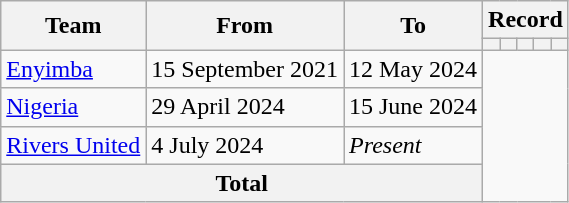<table class=wikitable style=text-align:center>
<tr>
<th rowspan=2>Team</th>
<th rowspan=2>From</th>
<th rowspan=2>To</th>
<th colspan=5>Record</th>
</tr>
<tr>
<th></th>
<th></th>
<th></th>
<th></th>
<th></th>
</tr>
<tr>
<td align=left><a href='#'>Enyimba</a></td>
<td align=left>15 September 2021</td>
<td align=left>12 May 2024<br></td>
</tr>
<tr>
<td align=left><a href='#'>Nigeria</a></td>
<td align=left>29 April 2024</td>
<td align=left>15 June 2024<br></td>
</tr>
<tr>
<td align=left><a href='#'>Rivers United</a></td>
<td align=left>4 July 2024</td>
<td align=left><em>Present</em><br></td>
</tr>
<tr>
<th colspan="3">Total<br></th>
</tr>
</table>
